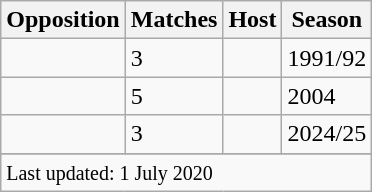<table class="wikitable plainrowheaders sortable">
<tr>
<th scope=col>Opposition</th>
<th scope=col style="text-align:center">Matches</th>
<th scope=col>Host</th>
<th scope=col style="text-align:center">Season</th>
</tr>
<tr>
<td></td>
<td>3</td>
<td></td>
<td>1991/92</td>
</tr>
<tr>
<td></td>
<td>5</td>
<td></td>
<td>2004</td>
</tr>
<tr>
<td></td>
<td>3</td>
<td></td>
<td>2024/25</td>
</tr>
<tr>
</tr>
<tr class=sortbottom>
<td colspan=5><small>Last updated: 1 July 2020</small></td>
</tr>
</table>
